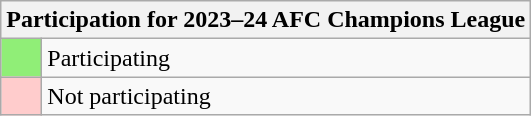<table class="wikitable">
<tr>
<th bgcolor=#f7f8ff colspan=2>Participation for 2023–24 AFC Champions League</th>
</tr>
<tr>
<td bgcolor=#90ee77 width=20></td>
<td>Participating</td>
</tr>
<tr>
<td bgcolor=#ffcccc width=20></td>
<td>Not participating</td>
</tr>
</table>
